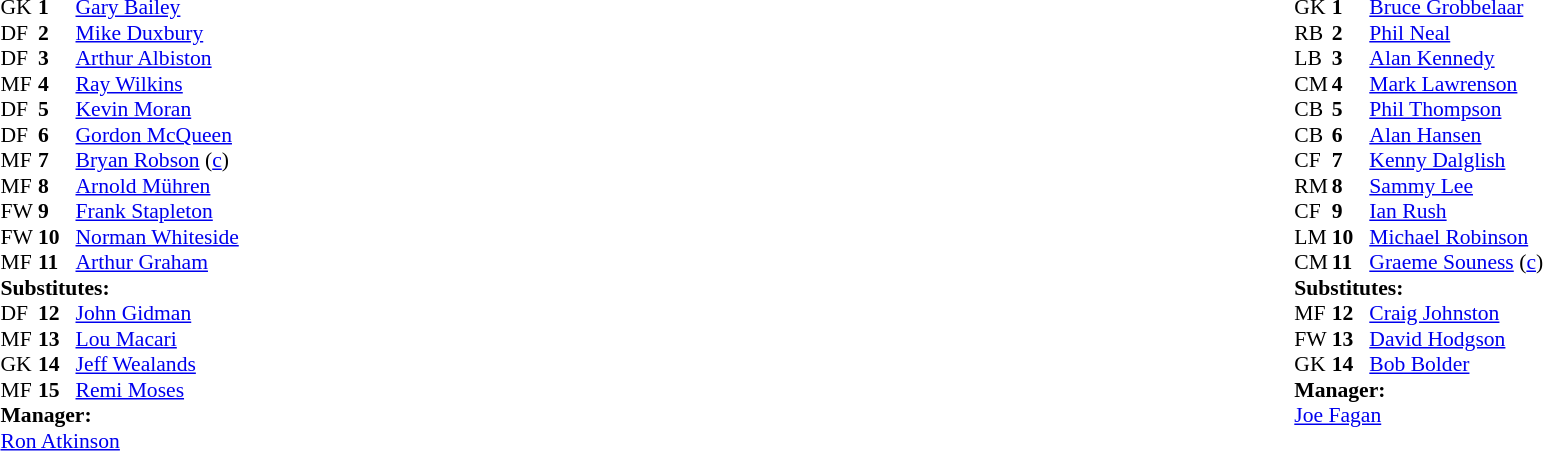<table width="100%">
<tr>
<td valign="top" width="50%"><br><table style="font-size: 90%" cellspacing="0" cellpadding="0">
<tr>
<td colspan="4"></td>
</tr>
<tr>
<th width="25"></th>
<th width="25"></th>
</tr>
<tr>
<td>GK</td>
<td><strong>1</strong></td>
<td> <a href='#'>Gary Bailey</a></td>
</tr>
<tr>
<td>DF</td>
<td><strong>2</strong></td>
<td> <a href='#'>Mike Duxbury</a></td>
</tr>
<tr>
<td>DF</td>
<td><strong>3</strong></td>
<td> <a href='#'>Arthur Albiston</a></td>
</tr>
<tr>
<td>MF</td>
<td><strong>4</strong></td>
<td> <a href='#'>Ray Wilkins</a></td>
</tr>
<tr>
<td>DF</td>
<td><strong>5</strong></td>
<td> <a href='#'>Kevin Moran</a></td>
</tr>
<tr>
<td>DF</td>
<td><strong>6</strong></td>
<td> <a href='#'>Gordon McQueen</a></td>
</tr>
<tr>
<td>MF</td>
<td><strong>7</strong></td>
<td> <a href='#'>Bryan Robson</a> (<a href='#'>c</a>)</td>
</tr>
<tr>
<td>MF</td>
<td><strong>8</strong></td>
<td> <a href='#'>Arnold Mühren</a></td>
<td></td>
<td></td>
</tr>
<tr>
<td>FW</td>
<td><strong>9</strong></td>
<td> <a href='#'>Frank Stapleton</a></td>
</tr>
<tr>
<td>FW</td>
<td><strong>10</strong></td>
<td> <a href='#'>Norman Whiteside</a></td>
</tr>
<tr>
<td>MF</td>
<td><strong>11</strong></td>
<td> <a href='#'>Arthur Graham</a></td>
</tr>
<tr>
<td colspan=4><strong>Substitutes:</strong></td>
</tr>
<tr>
<td>DF</td>
<td><strong>12</strong></td>
<td> <a href='#'>John Gidman</a></td>
<td></td>
<td></td>
</tr>
<tr>
<td>MF</td>
<td><strong>13</strong></td>
<td> <a href='#'>Lou Macari</a></td>
</tr>
<tr>
<td>GK</td>
<td><strong>14</strong></td>
<td> <a href='#'>Jeff Wealands</a></td>
</tr>
<tr>
<td>MF</td>
<td><strong>15</strong></td>
<td> <a href='#'>Remi Moses</a></td>
</tr>
<tr>
<td colspan=4><strong>Manager:</strong></td>
</tr>
<tr>
<td colspan="4"> <a href='#'>Ron Atkinson</a></td>
</tr>
</table>
</td>
<td valign="top"></td>
<td valign="top" width="50%"><br><table style="font-size: 90%" cellspacing="0" cellpadding="0" align=center>
<tr>
<td colspan="4"></td>
</tr>
<tr>
<th width="25"></th>
<th width="25"></th>
</tr>
<tr>
<td>GK</td>
<td><strong>1</strong></td>
<td> <a href='#'>Bruce Grobbelaar</a></td>
</tr>
<tr>
<td>RB</td>
<td><strong>2</strong></td>
<td> <a href='#'>Phil Neal</a></td>
</tr>
<tr>
<td>LB</td>
<td><strong>3</strong></td>
<td> <a href='#'>Alan Kennedy</a></td>
</tr>
<tr>
<td>CM</td>
<td><strong>4</strong></td>
<td> <a href='#'>Mark Lawrenson</a></td>
</tr>
<tr>
<td>CB</td>
<td><strong>5</strong></td>
<td> <a href='#'>Phil Thompson</a></td>
<td></td>
<td></td>
</tr>
<tr>
<td>CB</td>
<td><strong>6</strong></td>
<td> <a href='#'>Alan Hansen</a></td>
</tr>
<tr>
<td>CF</td>
<td><strong>7</strong></td>
<td> <a href='#'>Kenny Dalglish</a></td>
</tr>
<tr>
<td>RM</td>
<td><strong>8</strong></td>
<td> <a href='#'>Sammy Lee</a></td>
</tr>
<tr>
<td>CF</td>
<td><strong>9</strong></td>
<td> <a href='#'>Ian Rush</a></td>
</tr>
<tr>
<td>LM</td>
<td><strong>10</strong></td>
<td> <a href='#'>Michael Robinson</a></td>
<td></td>
<td></td>
</tr>
<tr>
<td>CM</td>
<td><strong>11</strong></td>
<td> <a href='#'>Graeme Souness</a> (<a href='#'>c</a>)</td>
</tr>
<tr>
<td colspan="4"><strong>Substitutes:</strong></td>
</tr>
<tr>
<td>MF</td>
<td><strong>12</strong></td>
<td> <a href='#'>Craig Johnston</a></td>
<td></td>
<td></td>
</tr>
<tr>
<td>FW</td>
<td><strong>13</strong></td>
<td> <a href='#'>David Hodgson</a></td>
<td></td>
<td></td>
</tr>
<tr>
<td>GK</td>
<td><strong>14</strong></td>
<td> <a href='#'>Bob Bolder</a></td>
</tr>
<tr>
<td colspan="4"><strong>Manager:</strong></td>
</tr>
<tr>
<td colspan="4"> <a href='#'>Joe Fagan</a></td>
</tr>
</table>
</td>
</tr>
</table>
